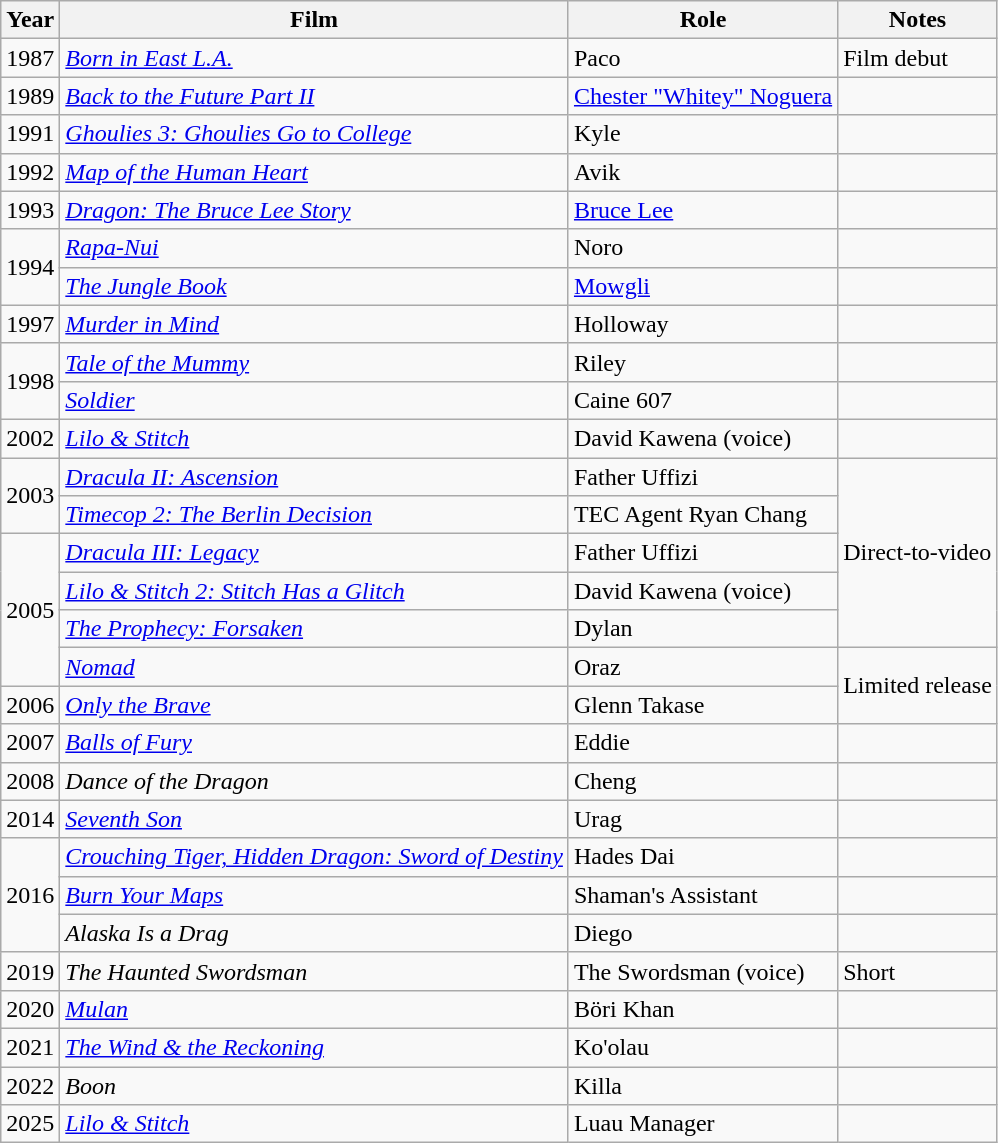<table class=wikitable>
<tr>
<th>Year</th>
<th>Film</th>
<th>Role</th>
<th>Notes</th>
</tr>
<tr>
<td>1987</td>
<td><em><a href='#'>Born in East L.A.</a></em></td>
<td>Paco</td>
<td>Film debut</td>
</tr>
<tr>
<td>1989</td>
<td><em><a href='#'>Back to the Future Part II</a></em></td>
<td><a href='#'>Chester "Whitey" Noguera</a></td>
<td></td>
</tr>
<tr>
<td>1991</td>
<td><em><a href='#'>Ghoulies 3: Ghoulies Go to College</a></em></td>
<td>Kyle</td>
<td></td>
</tr>
<tr>
<td rowspan="1">1992</td>
<td><em><a href='#'>Map of the Human Heart</a></em></td>
<td>Avik</td>
<td></td>
</tr>
<tr>
<td>1993</td>
<td><em><a href='#'>Dragon: The Bruce Lee Story</a></em></td>
<td><a href='#'>Bruce Lee</a></td>
<td></td>
</tr>
<tr>
<td rowspan="2">1994</td>
<td><em><a href='#'>Rapa-Nui</a></em></td>
<td>Noro</td>
<td></td>
</tr>
<tr>
<td><em><a href='#'>The Jungle Book</a></em></td>
<td><a href='#'>Mowgli</a></td>
<td></td>
</tr>
<tr>
<td>1997</td>
<td><em><a href='#'>Murder in Mind</a></em></td>
<td>Holloway</td>
<td></td>
</tr>
<tr>
<td rowspan="2">1998</td>
<td><em><a href='#'>Tale of the Mummy</a></em></td>
<td>Riley</td>
<td></td>
</tr>
<tr>
<td><em><a href='#'>Soldier</a></em></td>
<td>Caine 607</td>
<td></td>
</tr>
<tr>
<td>2002</td>
<td><em><a href='#'>Lilo & Stitch</a></em></td>
<td>David Kawena (voice)</td>
<td></td>
</tr>
<tr>
<td rowspan="2">2003</td>
<td><em><a href='#'>Dracula II: Ascension</a></em></td>
<td>Father Uffizi</td>
<td rowspan=5>Direct-to-video</td>
</tr>
<tr>
<td><em><a href='#'>Timecop 2: The Berlin Decision</a></em></td>
<td>TEC Agent Ryan Chang</td>
</tr>
<tr>
<td rowspan="4">2005</td>
<td><em><a href='#'>Dracula III: Legacy</a></em></td>
<td>Father Uffizi</td>
</tr>
<tr>
<td><em><a href='#'>Lilo & Stitch 2: Stitch Has a Glitch</a></em></td>
<td>David Kawena (voice)</td>
</tr>
<tr>
<td><em><a href='#'>The Prophecy: Forsaken</a></em></td>
<td>Dylan</td>
</tr>
<tr>
<td><em><a href='#'>Nomad</a></em></td>
<td>Oraz</td>
<td rowspan=2>Limited release</td>
</tr>
<tr>
<td>2006</td>
<td><em><a href='#'>Only the Brave</a></em></td>
<td>Glenn Takase</td>
</tr>
<tr>
<td>2007</td>
<td><em><a href='#'>Balls of Fury</a></em></td>
<td>Eddie</td>
<td></td>
</tr>
<tr>
<td>2008</td>
<td><em>Dance of the Dragon</em></td>
<td>Cheng</td>
<td></td>
</tr>
<tr>
<td>2014</td>
<td><em><a href='#'>Seventh Son</a></em></td>
<td>Urag</td>
<td></td>
</tr>
<tr>
<td rowspan="3">2016</td>
<td><em><a href='#'>Crouching Tiger, Hidden Dragon: Sword of Destiny</a></em></td>
<td>Hades Dai</td>
<td></td>
</tr>
<tr>
<td><em><a href='#'>Burn Your Maps</a></em></td>
<td>Shaman's Assistant</td>
<td></td>
</tr>
<tr>
<td><em>Alaska Is a Drag</em></td>
<td>Diego</td>
<td></td>
</tr>
<tr>
<td>2019</td>
<td><em>The Haunted Swordsman</em></td>
<td>The Swordsman (voice)</td>
<td>Short</td>
</tr>
<tr>
<td>2020</td>
<td><em><a href='#'>Mulan</a></em></td>
<td>Böri Khan</td>
<td></td>
</tr>
<tr>
<td>2021</td>
<td><em><a href='#'>The Wind & the Reckoning</a></em></td>
<td>Ko'olau</td>
<td></td>
</tr>
<tr>
<td>2022</td>
<td><em>Boon</em></td>
<td>Killa</td>
<td></td>
</tr>
<tr>
<td>2025</td>
<td><em><a href='#'>Lilo & Stitch</a></em></td>
<td>Luau Manager</td>
<td></td>
</tr>
</table>
